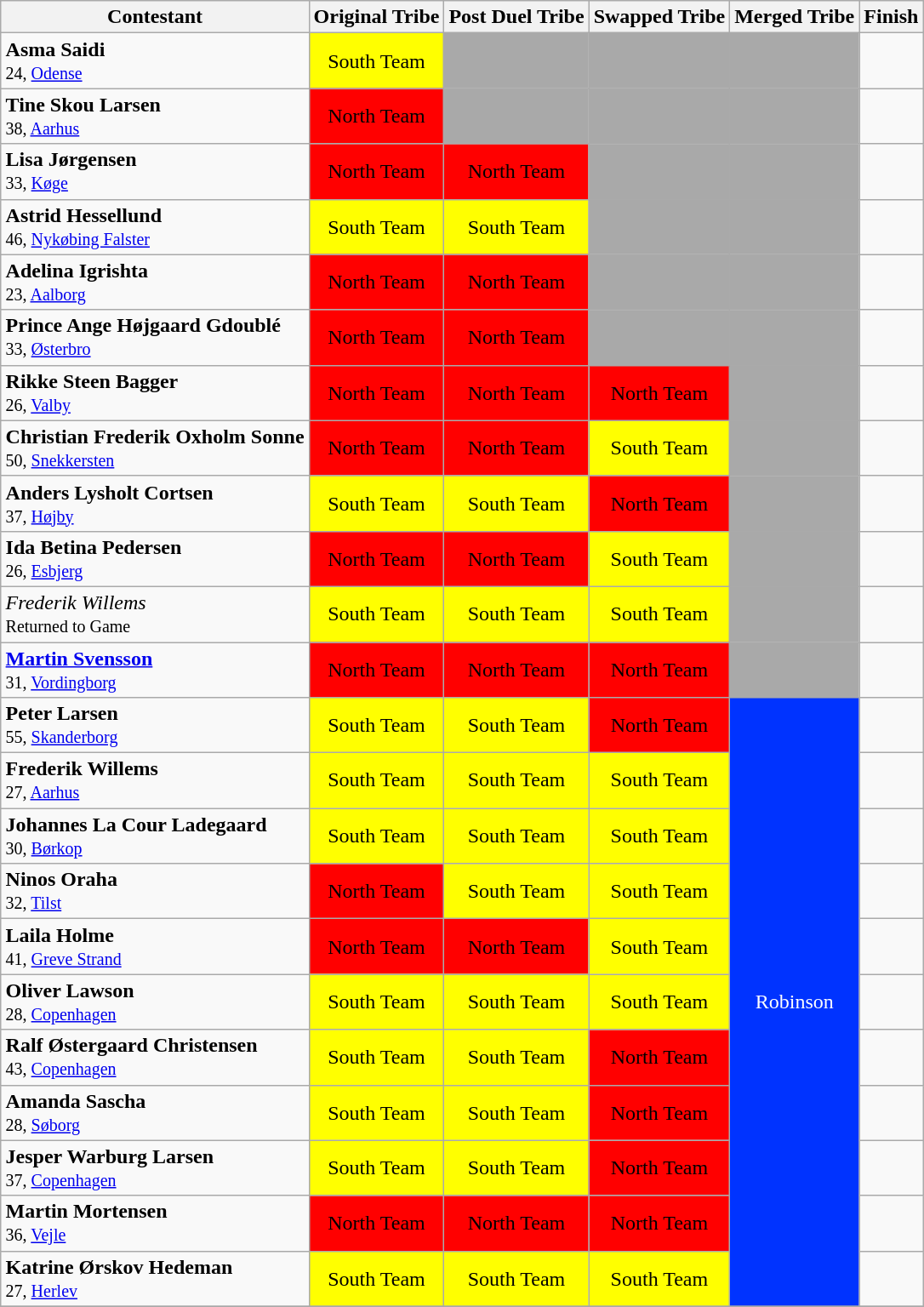<table class="wikitable sortable" style="margin:auto; text-align:center">
<tr>
<th>Contestant</th>
<th>Original Tribe</th>
<th>Post Duel Tribe</th>
<th>Swapped Tribe</th>
<th>Merged Tribe</th>
<th>Finish</th>
</tr>
<tr>
<td align="left"><strong>Asma Saidi</strong><br><small>24, <a href='#'>Odense</a></small></td>
<td bgcolor="yellow">South Team</td>
<td bgcolor="darkgrey"></td>
<td bgcolor="darkgrey"></td>
<td bgcolor="darkgrey"></td>
<td></td>
</tr>
<tr>
<td align="left"><strong>Tine Skou Larsen</strong><br><small>38, <a href='#'>Aarhus</a></small></td>
<td bgcolor="red">North Team</td>
<td bgcolor="darkgrey"></td>
<td bgcolor="darkgrey"></td>
<td bgcolor="darkgrey"></td>
<td></td>
</tr>
<tr>
<td align="left"><strong>Lisa Jørgensen</strong><br><small>33, <a href='#'>Køge</a></small></td>
<td bgcolor="red">North Team</td>
<td bgcolor="red">North Team</td>
<td bgcolor="darkgrey"></td>
<td bgcolor="darkgrey"></td>
<td></td>
</tr>
<tr>
<td align="left"><strong>Astrid Hessellund</strong><br><small>46, <a href='#'>Nykøbing Falster</a></small></td>
<td bgcolor="yellow">South Team</td>
<td bgcolor="yellow">South Team</td>
<td bgcolor="darkgrey"></td>
<td bgcolor="darkgrey"></td>
<td></td>
</tr>
<tr>
<td align="left"><strong>Adelina Igrishta</strong><br><small>23, <a href='#'>Aalborg</a></small></td>
<td bgcolor="red">North Team</td>
<td bgcolor="red">North Team</td>
<td bgcolor="darkgrey"></td>
<td bgcolor="darkgrey"></td>
<td></td>
</tr>
<tr>
<td align="left"><strong>Prince Ange Højgaard Gdoublé</strong><br><small>33, <a href='#'>Østerbro</a></small></td>
<td bgcolor="red">North Team</td>
<td bgcolor="red">North Team</td>
<td bgcolor="darkgrey"></td>
<td bgcolor="darkgrey"></td>
<td></td>
</tr>
<tr>
<td align="left"><strong>Rikke Steen Bagger</strong><br><small>26, <a href='#'>Valby</a></small></td>
<td bgcolor="red">North Team</td>
<td bgcolor="red">North Team</td>
<td bgcolor="red">North Team</td>
<td bgcolor="darkgrey"></td>
<td></td>
</tr>
<tr>
<td align="left"><strong>Christian Frederik Oxholm Sonne</strong><br><small>50, <a href='#'>Snekkersten</a></small></td>
<td bgcolor="red">North Team</td>
<td bgcolor="red">North Team</td>
<td bgcolor="yellow">South Team</td>
<td bgcolor="darkgrey"></td>
<td></td>
</tr>
<tr>
<td align="left"><strong>Anders Lysholt Cortsen</strong><br><small>37, <a href='#'>Højby</a></small></td>
<td bgcolor="yellow">South Team</td>
<td bgcolor="yellow">South Team</td>
<td bgcolor="red">North Team</td>
<td bgcolor="darkgrey"></td>
<td></td>
</tr>
<tr>
<td align="left"><strong>Ida Betina Pedersen</strong><br><small>26, <a href='#'>Esbjerg</a></small></td>
<td bgcolor="red">North Team</td>
<td bgcolor="red">North Team</td>
<td bgcolor="yellow">South Team</td>
<td bgcolor="darkgrey"></td>
<td></td>
</tr>
<tr>
<td align="left"><em>Frederik Willems</em><br><small>Returned to Game</small></td>
<td bgcolor="yellow">South Team</td>
<td bgcolor="yellow">South Team</td>
<td bgcolor="yellow">South Team</td>
<td bgcolor="darkgrey"></td>
<td></td>
</tr>
<tr>
<td align="left"><strong><a href='#'>Martin Svensson</a></strong><br><small>31, <a href='#'>Vordingborg</a></small></td>
<td bgcolor="red">North Team</td>
<td bgcolor="red">North Team</td>
<td bgcolor="red">North Team</td>
<td bgcolor="darkgrey"></td>
<td></td>
</tr>
<tr>
<td align="left"><strong>Peter Larsen</strong><br><small>55, <a href='#'>Skanderborg</a></small></td>
<td bgcolor="yellow">South Team</td>
<td bgcolor="yellow">South Team</td>
<td bgcolor="red">North Team</td>
<td rowspan="11" style="background-color:#0033FF; color:white;">Robinson</td>
<td></td>
</tr>
<tr>
<td align="left"><strong>Frederik Willems</strong><br><small>27, <a href='#'>Aarhus</a></small></td>
<td bgcolor="yellow">South Team</td>
<td bgcolor="yellow">South Team</td>
<td bgcolor="yellow">South Team</td>
<td></td>
</tr>
<tr>
<td align="left"><strong>Johannes La Cour Ladegaard</strong><br><small>30, <a href='#'>Børkop</a></small></td>
<td bgcolor="yellow">South Team</td>
<td bgcolor="yellow">South Team</td>
<td bgcolor="yellow">South Team</td>
<td></td>
</tr>
<tr>
<td align="left"><strong>Ninos Oraha</strong><br><small>32, <a href='#'>Tilst</a></small></td>
<td bgcolor="red">North Team</td>
<td bgcolor="yellow">South Team</td>
<td bgcolor="yellow">South Team</td>
<td></td>
</tr>
<tr>
<td align="left"><strong>Laila Holme</strong><br><small>41, <a href='#'>Greve Strand</a></small></td>
<td bgcolor="red">North Team</td>
<td bgcolor="red">North Team</td>
<td bgcolor="yellow">South Team</td>
<td></td>
</tr>
<tr>
<td align="left"><strong>Oliver Lawson</strong><br><small>28, <a href='#'>Copenhagen</a></small></td>
<td bgcolor="yellow">South Team</td>
<td bgcolor="yellow">South Team</td>
<td bgcolor="yellow">South Team</td>
<td></td>
</tr>
<tr>
<td align="left"><strong>Ralf Østergaard Christensen</strong><br><small>43, <a href='#'>Copenhagen</a></small></td>
<td bgcolor="yellow">South Team</td>
<td bgcolor="yellow">South Team</td>
<td bgcolor="red">North Team</td>
<td></td>
</tr>
<tr>
<td align="left"><strong>Amanda Sascha</strong><br><small>28, <a href='#'>Søborg</a></small></td>
<td bgcolor="yellow">South Team</td>
<td bgcolor="yellow">South Team</td>
<td bgcolor="red">North Team</td>
<td></td>
</tr>
<tr>
<td align="left"><strong>Jesper Warburg Larsen</strong><br><small>37, <a href='#'>Copenhagen</a></small></td>
<td bgcolor="yellow">South Team</td>
<td bgcolor="yellow">South Team</td>
<td bgcolor="red">North Team</td>
<td></td>
</tr>
<tr>
<td align="left"><strong>Martin Mortensen</strong><br><small>36, <a href='#'>Vejle</a></small></td>
<td bgcolor="red">North Team</td>
<td bgcolor="red">North Team</td>
<td bgcolor="red">North Team</td>
<td></td>
</tr>
<tr>
<td align="left"><strong>Katrine Ørskov Hedeman</strong><br><small>27, <a href='#'>Herlev</a></small></td>
<td bgcolor="yellow">South Team</td>
<td bgcolor="yellow">South Team</td>
<td bgcolor="yellow">South Team</td>
<td></td>
</tr>
<tr>
</tr>
</table>
